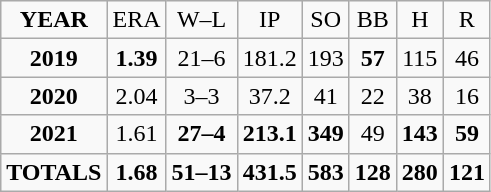<table class="wikitable">
<tr align=center>
<td><strong>YEAR</strong></td>
<td>ERA</td>
<td>W–L</td>
<td>IP</td>
<td>SO</td>
<td>BB</td>
<td>H</td>
<td>R</td>
</tr>
<tr align=center>
<td><strong>2019</strong></td>
<td><strong>1.39</strong></td>
<td>21–6</td>
<td>181.2</td>
<td>193</td>
<td><strong>57</strong></td>
<td>115</td>
<td>46</td>
</tr>
<tr align=center>
<td><strong>2020</strong></td>
<td>2.04</td>
<td>3–3</td>
<td>37.2</td>
<td>41</td>
<td>22</td>
<td>38</td>
<td>16</td>
</tr>
<tr align=center>
<td><strong>2021</strong></td>
<td>1.61</td>
<td><strong>27–4</strong></td>
<td><strong>213.1</strong></td>
<td><strong>349</strong></td>
<td>49</td>
<td><strong>143</strong></td>
<td><strong>59</strong></td>
</tr>
<tr align=center>
<td><strong>TOTALS</strong></td>
<td><strong>1.68</strong></td>
<td><strong>51–13</strong></td>
<td><strong>431.5</strong></td>
<td><strong>583</strong></td>
<td><strong>128</strong></td>
<td><strong>280</strong></td>
<td><strong>121</strong></td>
</tr>
</table>
